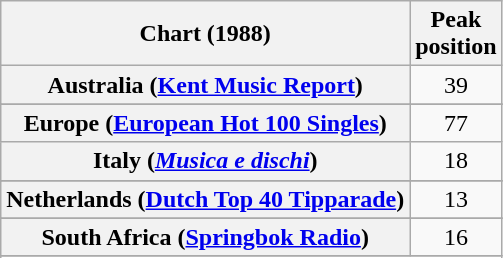<table class="wikitable sortable plainrowheaders" style="text-align:center">
<tr>
<th scope="col">Chart (1988)</th>
<th scope="col">Peak<br>position</th>
</tr>
<tr>
<th scope="row">Australia (<a href='#'>Kent Music Report</a>)</th>
<td>39</td>
</tr>
<tr>
</tr>
<tr>
<th scope="row">Europe (<a href='#'>European Hot 100 Singles</a>)</th>
<td>77</td>
</tr>
<tr>
<th scope="row">Italy (<em><a href='#'>Musica e dischi</a></em>)</th>
<td>18</td>
</tr>
<tr>
</tr>
<tr>
<th scope="row">Netherlands (<a href='#'>Dutch Top 40 Tipparade</a>)</th>
<td>13</td>
</tr>
<tr>
</tr>
<tr>
<th scope="row">South Africa (<a href='#'>Springbok Radio</a>)</th>
<td>16</td>
</tr>
<tr>
</tr>
<tr>
</tr>
</table>
